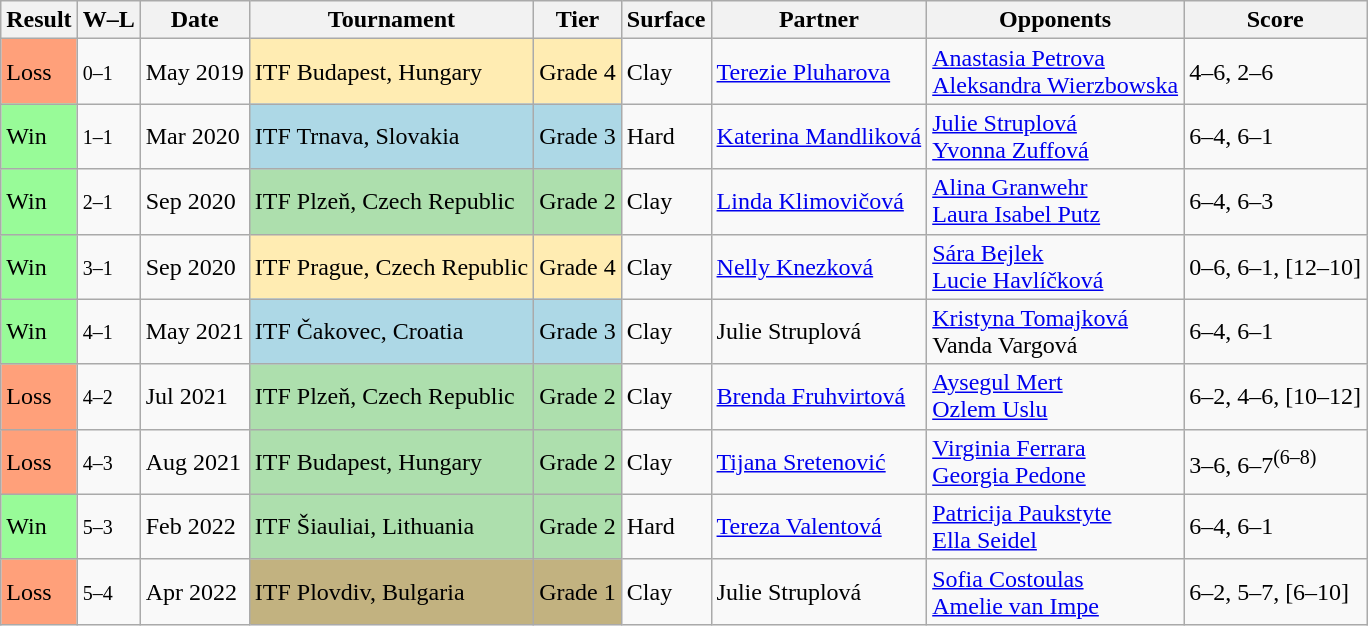<table class="sortable wikitable">
<tr>
<th>Result</th>
<th class="unsortable">W–L</th>
<th>Date</th>
<th>Tournament</th>
<th>Tier</th>
<th>Surface</th>
<th>Partner</th>
<th>Opponents</th>
<th class="unsortable">Score</th>
</tr>
<tr>
<td style="background:#ffa07a;">Loss</td>
<td><small>0–1</small></td>
<td>May 2019</td>
<td bgcolor="ffecb2">ITF Budapest, Hungary</td>
<td bgcolor="ffecb2">Grade 4</td>
<td>Clay</td>
<td> <a href='#'>Terezie Pluharova</a></td>
<td> <a href='#'>Anastasia Petrova</a> <br>  <a href='#'>Aleksandra Wierzbowska</a></td>
<td>4–6, 2–6</td>
</tr>
<tr>
<td style="background:#98fb98;">Win</td>
<td><small>1–1</small></td>
<td>Mar 2020</td>
<td bgcolor="lightblue">ITF Trnava, Slovakia</td>
<td bgcolor="lightblue">Grade 3</td>
<td>Hard</td>
<td> <a href='#'>Katerina Mandliková</a></td>
<td> <a href='#'>Julie Struplová</a> <br>  <a href='#'>Yvonna Zuffová</a></td>
<td>6–4, 6–1</td>
</tr>
<tr>
<td style="background:#98fb98;">Win</td>
<td><small>2–1</small></td>
<td>Sep 2020</td>
<td bgcolor="ADDFAD">ITF Plzeň, Czech Republic</td>
<td bgcolor="ADDFAD">Grade 2</td>
<td>Clay</td>
<td> <a href='#'>Linda Klimovičová</a></td>
<td> <a href='#'>Alina Granwehr</a> <br>  <a href='#'>Laura Isabel Putz</a></td>
<td>6–4, 6–3</td>
</tr>
<tr>
<td style="background:#98fb98;">Win</td>
<td><small>3–1</small></td>
<td>Sep 2020</td>
<td bgcolor="ffecb2">ITF Prague, Czech Republic</td>
<td bgcolor="ffecb2">Grade 4</td>
<td>Clay</td>
<td> <a href='#'>Nelly Knezková</a></td>
<td> <a href='#'>Sára Bejlek</a> <br>  <a href='#'>Lucie Havlíčková</a></td>
<td>0–6, 6–1, [12–10]</td>
</tr>
<tr>
<td style="background:#98fb98;">Win</td>
<td><small>4–1</small></td>
<td>May 2021</td>
<td bgcolor="lightblue">ITF Čakovec, Croatia</td>
<td bgcolor="lightblue">Grade 3</td>
<td>Clay</td>
<td> Julie Struplová</td>
<td> <a href='#'>Kristyna Tomajková</a> <br>  Vanda Vargová</td>
<td>6–4, 6–1</td>
</tr>
<tr>
<td style="background:#ffa07a;">Loss</td>
<td><small>4–2</small></td>
<td>Jul 2021</td>
<td bgcolor="ADDFAD">ITF Plzeň, Czech Republic</td>
<td bgcolor="ADDFAD">Grade 2</td>
<td>Clay</td>
<td> <a href='#'>Brenda Fruhvirtová</a></td>
<td> <a href='#'>Aysegul Mert</a> <br>  <a href='#'>Ozlem Uslu</a></td>
<td>6–2, 4–6, [10–12]</td>
</tr>
<tr>
<td style="background:#ffa07a;">Loss</td>
<td><small>4–3</small></td>
<td>Aug 2021</td>
<td bgcolor="ADDFAD">ITF Budapest, Hungary</td>
<td bgcolor="ADDFAD">Grade 2</td>
<td>Clay</td>
<td> <a href='#'>Tijana Sretenović</a></td>
<td> <a href='#'>Virginia Ferrara</a> <br>  <a href='#'>Georgia Pedone</a></td>
<td>3–6, 6–7<sup>(6–8)</sup></td>
</tr>
<tr>
<td style="background:#98fb98;">Win</td>
<td><small>5–3</small></td>
<td>Feb 2022</td>
<td bgcolor="ADDFAD">ITF Šiauliai, Lithuania</td>
<td bgcolor="ADDFAD">Grade 2</td>
<td>Hard</td>
<td> <a href='#'>Tereza Valentová</a></td>
<td> <a href='#'>Patricija Paukstyte</a> <br>  <a href='#'>Ella Seidel</a></td>
<td>6–4, 6–1</td>
</tr>
<tr>
<td style="background:#ffa07a;">Loss</td>
<td><small>5–4</small></td>
<td>Apr 2022</td>
<td bgcolor="C2B280">ITF Plovdiv, Bulgaria</td>
<td bgcolor="C2B280">Grade 1</td>
<td>Clay</td>
<td> Julie Struplová</td>
<td> <a href='#'>Sofia Costoulas</a> <br>  <a href='#'>Amelie van Impe</a></td>
<td>6–2, 5–7, [6–10]</td>
</tr>
</table>
